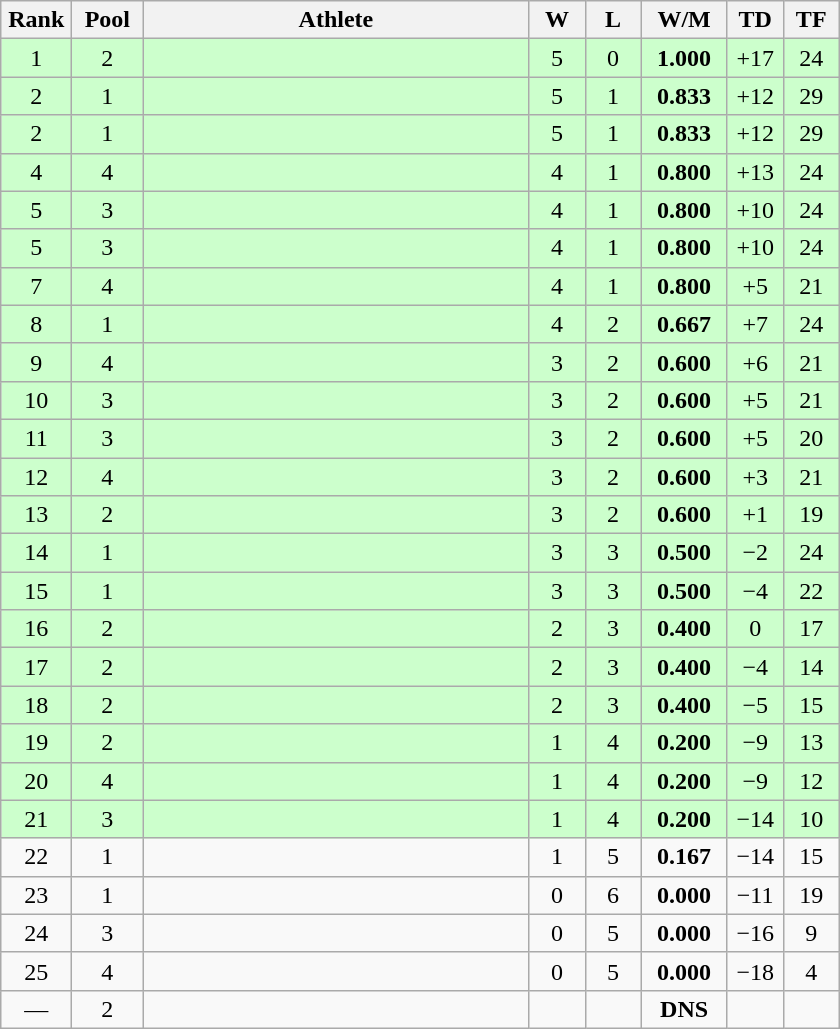<table class=wikitable style="text-align:center">
<tr>
<th width=40>Rank</th>
<th width=40>Pool</th>
<th width=250>Athlete</th>
<th width=30>W</th>
<th width=30>L</th>
<th width=50>W/M</th>
<th width=30>TD</th>
<th width=30>TF</th>
</tr>
<tr bgcolor="ccffcc">
<td>1</td>
<td>2</td>
<td align=left></td>
<td>5</td>
<td>0</td>
<td><strong>1.000</strong></td>
<td>+17</td>
<td>24</td>
</tr>
<tr bgcolor="ccffcc">
<td>2</td>
<td>1</td>
<td align=left></td>
<td>5</td>
<td>1</td>
<td><strong>0.833</strong></td>
<td>+12</td>
<td>29</td>
</tr>
<tr bgcolor="ccffcc">
<td>2</td>
<td>1</td>
<td align=left></td>
<td>5</td>
<td>1</td>
<td><strong>0.833</strong></td>
<td>+12</td>
<td>29</td>
</tr>
<tr bgcolor="ccffcc">
<td>4</td>
<td>4</td>
<td align=left></td>
<td>4</td>
<td>1</td>
<td><strong>0.800</strong></td>
<td>+13</td>
<td>24</td>
</tr>
<tr bgcolor="ccffcc">
<td>5</td>
<td>3</td>
<td align=left></td>
<td>4</td>
<td>1</td>
<td><strong>0.800</strong></td>
<td>+10</td>
<td>24</td>
</tr>
<tr bgcolor="ccffcc">
<td>5</td>
<td>3</td>
<td align=left></td>
<td>4</td>
<td>1</td>
<td><strong>0.800</strong></td>
<td>+10</td>
<td>24</td>
</tr>
<tr bgcolor="ccffcc">
<td>7</td>
<td>4</td>
<td align=left></td>
<td>4</td>
<td>1</td>
<td><strong>0.800</strong></td>
<td>+5</td>
<td>21</td>
</tr>
<tr bgcolor="ccffcc">
<td>8</td>
<td>1</td>
<td align=left></td>
<td>4</td>
<td>2</td>
<td><strong>0.667</strong></td>
<td>+7</td>
<td>24</td>
</tr>
<tr bgcolor="ccffcc">
<td>9</td>
<td>4</td>
<td align=left></td>
<td>3</td>
<td>2</td>
<td><strong>0.600</strong></td>
<td>+6</td>
<td>21</td>
</tr>
<tr bgcolor="ccffcc">
<td>10</td>
<td>3</td>
<td align=left></td>
<td>3</td>
<td>2</td>
<td><strong>0.600</strong></td>
<td>+5</td>
<td>21</td>
</tr>
<tr bgcolor="ccffcc">
<td>11</td>
<td>3</td>
<td align=left></td>
<td>3</td>
<td>2</td>
<td><strong>0.600</strong></td>
<td>+5</td>
<td>20</td>
</tr>
<tr bgcolor="ccffcc">
<td>12</td>
<td>4</td>
<td align=left></td>
<td>3</td>
<td>2</td>
<td><strong>0.600</strong></td>
<td>+3</td>
<td>21</td>
</tr>
<tr bgcolor="ccffcc">
<td>13</td>
<td>2</td>
<td align=left></td>
<td>3</td>
<td>2</td>
<td><strong>0.600</strong></td>
<td>+1</td>
<td>19</td>
</tr>
<tr bgcolor="ccffcc">
<td>14</td>
<td>1</td>
<td align=left></td>
<td>3</td>
<td>3</td>
<td><strong>0.500</strong></td>
<td>−2</td>
<td>24</td>
</tr>
<tr bgcolor="ccffcc">
<td>15</td>
<td>1</td>
<td align=left></td>
<td>3</td>
<td>3</td>
<td><strong>0.500</strong></td>
<td>−4</td>
<td>22</td>
</tr>
<tr bgcolor="ccffcc">
<td>16</td>
<td>2</td>
<td align=left></td>
<td>2</td>
<td>3</td>
<td><strong>0.400</strong></td>
<td>0</td>
<td>17</td>
</tr>
<tr bgcolor="ccffcc">
<td>17</td>
<td>2</td>
<td align=left></td>
<td>2</td>
<td>3</td>
<td><strong>0.400</strong></td>
<td>−4</td>
<td>14</td>
</tr>
<tr bgcolor="ccffcc">
<td>18</td>
<td>2</td>
<td align=left></td>
<td>2</td>
<td>3</td>
<td><strong>0.400</strong></td>
<td>−5</td>
<td>15</td>
</tr>
<tr bgcolor="ccffcc">
<td>19</td>
<td>2</td>
<td align=left></td>
<td>1</td>
<td>4</td>
<td><strong>0.200</strong></td>
<td>−9</td>
<td>13</td>
</tr>
<tr bgcolor="ccffcc">
<td>20</td>
<td>4</td>
<td align=left></td>
<td>1</td>
<td>4</td>
<td><strong>0.200</strong></td>
<td>−9</td>
<td>12</td>
</tr>
<tr bgcolor="ccffcc">
<td>21</td>
<td>3</td>
<td align=left></td>
<td>1</td>
<td>4</td>
<td><strong>0.200</strong></td>
<td>−14</td>
<td>10</td>
</tr>
<tr>
<td>22</td>
<td>1</td>
<td align=left></td>
<td>1</td>
<td>5</td>
<td><strong>0.167</strong></td>
<td>−14</td>
<td>15</td>
</tr>
<tr>
<td>23</td>
<td>1</td>
<td align=left></td>
<td>0</td>
<td>6</td>
<td><strong>0.000</strong></td>
<td>−11</td>
<td>19</td>
</tr>
<tr>
<td>24</td>
<td>3</td>
<td align=left></td>
<td>0</td>
<td>5</td>
<td><strong>0.000</strong></td>
<td>−16</td>
<td>9</td>
</tr>
<tr>
<td>25</td>
<td>4</td>
<td align=left></td>
<td>0</td>
<td>5</td>
<td><strong>0.000</strong></td>
<td>−18</td>
<td>4</td>
</tr>
<tr>
<td>—</td>
<td>2</td>
<td align=left></td>
<td></td>
<td></td>
<td><strong>DNS</strong></td>
<td></td>
<td></td>
</tr>
</table>
